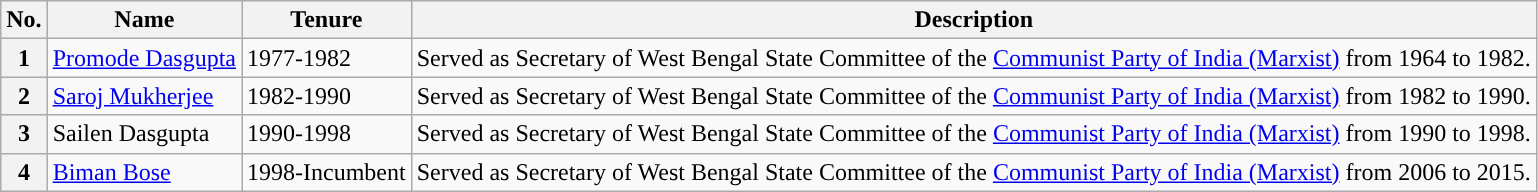<table class="wikitable sortable">
<tr>
<th Style="background-color:">No.</th>
<th Style="background-color:">Name</th>
<th Style="background-color:">Tenure</th>
<th Style="background-color:">Description</th>
</tr>
<tr>
<th>1</th>
<td><a href='#'>Promode Dasgupta</a></td>
<td>1977-1982</td>
<td>Served as Secretary of West Bengal State Committee of the <a href='#'>Communist Party of India (Marxist)</a> from 1964 to 1982.</td>
</tr>
<tr>
<th>2</th>
<td><a href='#'>Saroj Mukherjee</a></td>
<td>1982-1990</td>
<td>Served as Secretary of West Bengal State Committee of the <a href='#'>Communist Party of India (Marxist)</a> from 1982 to 1990.</td>
</tr>
<tr>
<th>3</th>
<td>Sailen Dasgupta</td>
<td>1990-1998</td>
<td>Served as Secretary of West Bengal State Committee of the <a href='#'>Communist Party of India (Marxist)</a> from 1990 to 1998.</td>
</tr>
<tr>
<th>4</th>
<td><a href='#'>Biman Bose</a></td>
<td>1998-Incumbent</td>
<td>Served as Secretary of West Bengal State Committee of the <a href='#'>Communist Party of India (Marxist)</a> from 2006 to 2015.</td>
</tr>
</table>
